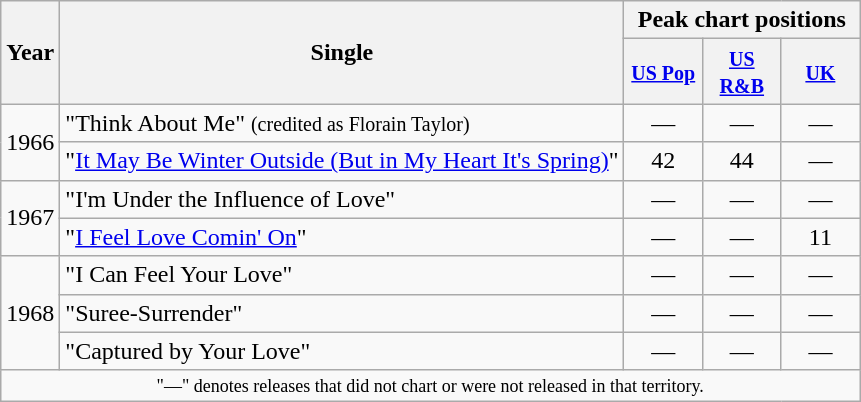<table class="wikitable">
<tr>
<th scope="col" rowspan="2">Year</th>
<th scope="col" rowspan="2">Single</th>
<th scope="col" colspan="3">Peak chart positions</th>
</tr>
<tr>
<th style="width:45px;"><small><a href='#'>US Pop</a></small><br></th>
<th style="width:45px;"><small><a href='#'>US R&B</a></small><br></th>
<th style="width:45px;"><small><a href='#'>UK</a></small><br></th>
</tr>
<tr>
<td rowspan="2">1966</td>
<td>"Think About Me" <small>(credited as Florain Taylor)</small></td>
<td align=center>―</td>
<td align=center>―</td>
<td align=center>―</td>
</tr>
<tr>
<td>"<a href='#'>It May Be Winter Outside (But in My Heart It's Spring)</a>"</td>
<td align=center>42</td>
<td align=center>44</td>
<td align=center>—</td>
</tr>
<tr>
<td rowspan="2">1967</td>
<td>"I'm Under the Influence of Love"</td>
<td align=center>—</td>
<td align=center>―</td>
<td align=center>―</td>
</tr>
<tr>
<td>"<a href='#'>I Feel Love Comin' On</a>"</td>
<td align=center>—</td>
<td align=center>―</td>
<td align=center>11</td>
</tr>
<tr>
<td rowspan="3">1968</td>
<td>"I Can Feel Your Love"</td>
<td align=center>―</td>
<td align=center>―</td>
<td align=center>―</td>
</tr>
<tr>
<td>"Suree-Surrender"</td>
<td align=center>―</td>
<td align=center>―</td>
<td align=center>―</td>
</tr>
<tr>
<td>"Captured by Your Love"</td>
<td align=center>―</td>
<td align=center>―</td>
<td align=center>―</td>
</tr>
<tr>
<td colspan="6" style="text-align:center; font-size:9pt;">"—" denotes releases that did not chart or were not released in that territory.</td>
</tr>
</table>
